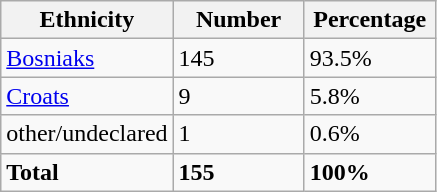<table class="wikitable">
<tr>
<th width="100px">Ethnicity</th>
<th width="80px">Number</th>
<th width="80px">Percentage</th>
</tr>
<tr>
<td><a href='#'>Bosniaks</a></td>
<td>145</td>
<td>93.5%</td>
</tr>
<tr>
<td><a href='#'>Croats</a></td>
<td>9</td>
<td>5.8%</td>
</tr>
<tr>
<td>other/undeclared</td>
<td>1</td>
<td>0.6%</td>
</tr>
<tr>
<td><strong>Total</strong></td>
<td><strong>155</strong></td>
<td><strong>100%</strong></td>
</tr>
</table>
